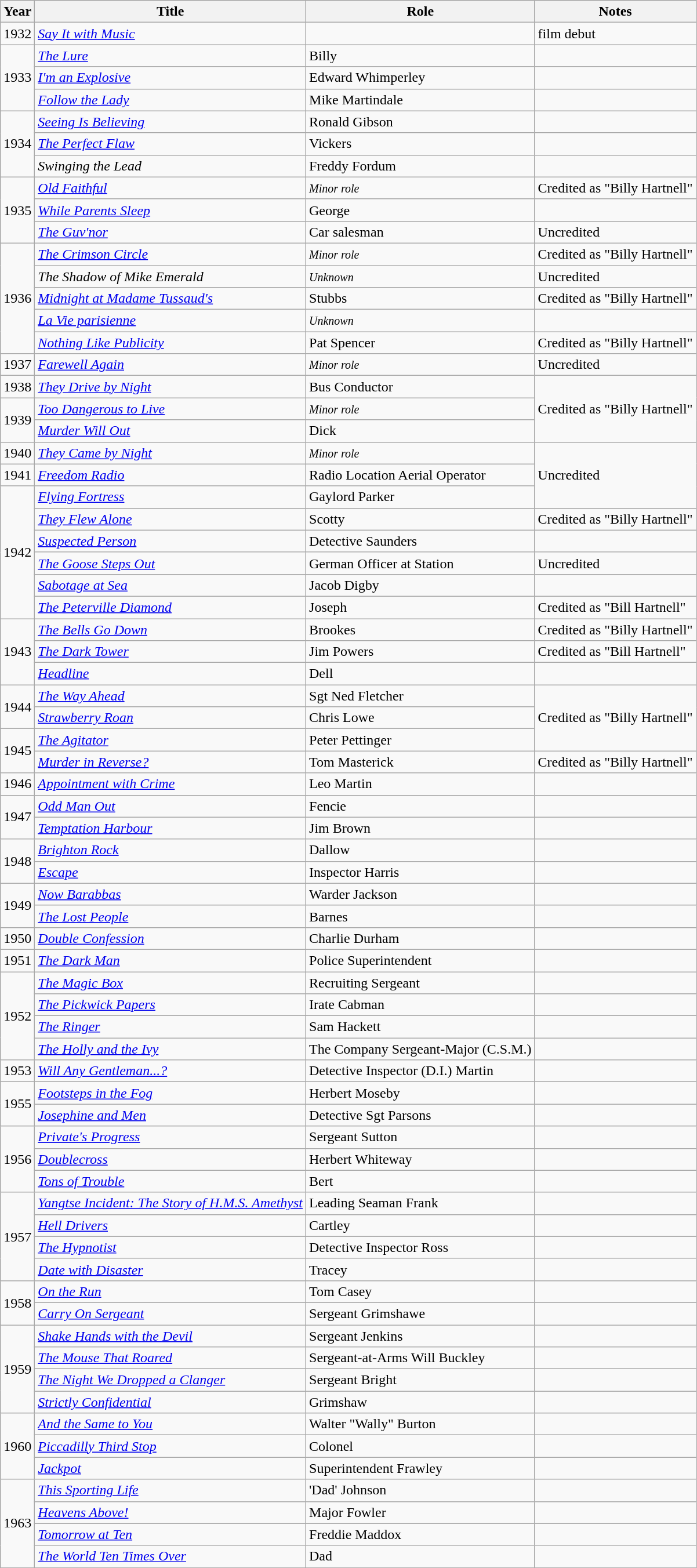<table class="wikitable sortable">
<tr>
<th>Year</th>
<th>Title</th>
<th class=unsortable>Role</th>
<th class=unsortable>Notes</th>
</tr>
<tr>
<td>1932</td>
<td><em><a href='#'>Say It with Music</a></em></td>
<td></td>
<td>film debut</td>
</tr>
<tr>
<td rowspan=3>1933</td>
<td><em><a href='#'>The Lure</a></em></td>
<td>Billy</td>
<td></td>
</tr>
<tr>
<td><em><a href='#'>I'm an Explosive</a></em></td>
<td>Edward Whimperley</td>
<td></td>
</tr>
<tr>
<td><em><a href='#'>Follow the Lady</a></em></td>
<td>Mike Martindale</td>
<td></td>
</tr>
<tr>
<td rowspan=3>1934</td>
<td><em><a href='#'>Seeing Is Believing</a></em></td>
<td>Ronald Gibson</td>
<td></td>
</tr>
<tr>
<td><em><a href='#'>The Perfect Flaw</a></em></td>
<td>Vickers</td>
<td></td>
</tr>
<tr>
<td><em>Swinging the Lead</em></td>
<td>Freddy Fordum</td>
<td></td>
</tr>
<tr>
<td rowspan=3>1935</td>
<td><em><a href='#'>Old Faithful</a></em></td>
<td><small><em>Minor role</em></small></td>
<td>Credited as "Billy Hartnell"</td>
</tr>
<tr>
<td><em><a href='#'>While Parents Sleep</a></em></td>
<td>George</td>
<td></td>
</tr>
<tr>
<td><em><a href='#'>The Guv'nor</a></em></td>
<td>Car salesman</td>
<td>Uncredited</td>
</tr>
<tr>
<td rowspan=5>1936</td>
<td><em><a href='#'>The Crimson Circle</a></em></td>
<td><small><em>Minor role</em></small></td>
<td>Credited as "Billy Hartnell"</td>
</tr>
<tr>
<td><em>The Shadow of Mike Emerald</em></td>
<td><small><em>Unknown</em></small></td>
<td>Uncredited</td>
</tr>
<tr>
<td><em><a href='#'>Midnight at Madame Tussaud's</a></em></td>
<td>Stubbs</td>
<td>Credited as "Billy Hartnell"</td>
</tr>
<tr>
<td><em><a href='#'>La Vie parisienne</a></em></td>
<td><small><em>Unknown</em></small></td>
<td></td>
</tr>
<tr>
<td><em><a href='#'>Nothing Like Publicity</a></em></td>
<td>Pat Spencer</td>
<td>Credited as "Billy Hartnell"</td>
</tr>
<tr>
<td>1937</td>
<td><em><a href='#'>Farewell Again</a></em></td>
<td><small><em>Minor role</em></small></td>
<td>Uncredited</td>
</tr>
<tr>
<td>1938</td>
<td><em><a href='#'>They Drive by Night</a></em></td>
<td>Bus Conductor</td>
<td rowspan=3>Credited as "Billy Hartnell"</td>
</tr>
<tr>
<td rowspan=2>1939</td>
<td><em><a href='#'>Too Dangerous to Live</a></em></td>
<td><small><em>Minor role</em></small></td>
</tr>
<tr>
<td><em><a href='#'>Murder Will Out</a></em></td>
<td>Dick</td>
</tr>
<tr>
<td>1940</td>
<td><em><a href='#'>They Came by Night</a></em></td>
<td><small><em>Minor role</em></small></td>
<td rowspan="3">Uncredited</td>
</tr>
<tr>
<td>1941</td>
<td><em><a href='#'>Freedom Radio</a></em></td>
<td>Radio Location Aerial Operator</td>
</tr>
<tr>
<td rowspan=6>1942</td>
<td><em><a href='#'>Flying Fortress</a></em></td>
<td>Gaylord Parker</td>
</tr>
<tr>
<td><em><a href='#'>They Flew Alone</a></em></td>
<td>Scotty</td>
<td>Credited as "Billy Hartnell"</td>
</tr>
<tr>
<td><em><a href='#'>Suspected Person</a></em></td>
<td>Detective Saunders</td>
<td></td>
</tr>
<tr>
<td><em><a href='#'>The Goose Steps Out</a></em></td>
<td>German Officer at Station</td>
<td>Uncredited</td>
</tr>
<tr>
<td><em><a href='#'>Sabotage at Sea</a></em></td>
<td>Jacob Digby</td>
<td></td>
</tr>
<tr>
<td><em><a href='#'>The Peterville Diamond</a></em></td>
<td>Joseph</td>
<td>Credited as "Bill Hartnell"</td>
</tr>
<tr>
<td rowspan=3>1943</td>
<td><em><a href='#'>The Bells Go Down</a></em></td>
<td>Brookes</td>
<td>Credited as "Billy Hartnell"</td>
</tr>
<tr>
<td><em><a href='#'>The Dark Tower</a></em></td>
<td>Jim Powers</td>
<td>Credited as "Bill Hartnell"</td>
</tr>
<tr>
<td><em><a href='#'>Headline</a></em></td>
<td>Dell</td>
<td></td>
</tr>
<tr>
<td rowspan=2>1944</td>
<td><em><a href='#'>The Way Ahead</a></em></td>
<td>Sgt Ned Fletcher</td>
<td rowspan=3>Credited as "Billy Hartnell"</td>
</tr>
<tr>
<td><em><a href='#'>Strawberry Roan</a></em></td>
<td>Chris Lowe</td>
</tr>
<tr>
<td rowspan=2>1945</td>
<td><em><a href='#'>The Agitator</a></em></td>
<td>Peter Pettinger</td>
</tr>
<tr>
<td><em><a href='#'>Murder in Reverse?</a></em></td>
<td>Tom Masterick</td>
<td>Credited as "Billy Hartnell"</td>
</tr>
<tr>
<td>1946</td>
<td><em><a href='#'>Appointment with Crime</a></em></td>
<td>Leo Martin</td>
<td></td>
</tr>
<tr>
<td rowspan=2>1947</td>
<td><em><a href='#'>Odd Man Out</a></em></td>
<td>Fencie</td>
<td></td>
</tr>
<tr>
<td><em><a href='#'>Temptation Harbour</a></em></td>
<td>Jim Brown</td>
<td></td>
</tr>
<tr>
<td rowspan=2>1948</td>
<td><em><a href='#'>Brighton Rock</a></em></td>
<td>Dallow</td>
<td></td>
</tr>
<tr>
<td><em><a href='#'>Escape</a></em></td>
<td>Inspector Harris</td>
<td></td>
</tr>
<tr>
<td rowspan=2>1949</td>
<td><em><a href='#'>Now Barabbas</a></em></td>
<td>Warder Jackson</td>
<td></td>
</tr>
<tr>
<td><em><a href='#'>The Lost People</a></em></td>
<td>Barnes</td>
<td></td>
</tr>
<tr>
<td>1950</td>
<td><em><a href='#'>Double Confession</a></em></td>
<td>Charlie Durham</td>
<td></td>
</tr>
<tr>
<td>1951</td>
<td><em><a href='#'>The Dark Man</a></em></td>
<td>Police Superintendent</td>
<td></td>
</tr>
<tr>
<td rowspan=4>1952</td>
<td><em><a href='#'>The Magic Box</a></em></td>
<td>Recruiting Sergeant</td>
<td></td>
</tr>
<tr>
<td><em><a href='#'>The Pickwick Papers</a></em></td>
<td>Irate Cabman</td>
<td></td>
</tr>
<tr>
<td><em><a href='#'>The Ringer</a></em></td>
<td>Sam Hackett</td>
<td></td>
</tr>
<tr>
<td><em><a href='#'>The Holly and the Ivy</a></em></td>
<td>The Company Sergeant-Major (C.S.M.)</td>
<td></td>
</tr>
<tr>
<td>1953</td>
<td><em><a href='#'>Will Any Gentleman...?</a></em></td>
<td>Detective Inspector (D.I.) Martin</td>
<td></td>
</tr>
<tr>
<td rowspan=2>1955</td>
<td><em><a href='#'>Footsteps in the Fog</a></em></td>
<td>Herbert Moseby</td>
<td></td>
</tr>
<tr>
<td><em><a href='#'>Josephine and Men</a></em></td>
<td>Detective Sgt Parsons</td>
<td></td>
</tr>
<tr>
<td rowspan=3>1956</td>
<td><em><a href='#'>Private's Progress</a></em></td>
<td>Sergeant Sutton</td>
<td></td>
</tr>
<tr>
<td><em><a href='#'>Doublecross</a></em></td>
<td>Herbert Whiteway</td>
<td></td>
</tr>
<tr>
<td><em><a href='#'>Tons of Trouble</a></em></td>
<td>Bert</td>
<td></td>
</tr>
<tr>
<td rowspan=4>1957</td>
<td><em><a href='#'>Yangtse Incident: The Story of H.M.S. Amethyst</a></em></td>
<td>Leading Seaman Frank</td>
<td></td>
</tr>
<tr>
<td><em><a href='#'>Hell Drivers</a></em></td>
<td>Cartley</td>
<td></td>
</tr>
<tr>
<td><em><a href='#'>The Hypnotist</a></em></td>
<td>Detective Inspector Ross</td>
<td></td>
</tr>
<tr>
<td><em><a href='#'>Date with Disaster</a></em></td>
<td>Tracey</td>
<td></td>
</tr>
<tr>
<td rowspan=2>1958</td>
<td><em><a href='#'>On the Run</a></em></td>
<td>Tom Casey</td>
<td></td>
</tr>
<tr>
<td><em><a href='#'>Carry On Sergeant</a></em></td>
<td>Sergeant Grimshawe</td>
<td></td>
</tr>
<tr>
<td rowspan=4>1959</td>
<td><em><a href='#'>Shake Hands with the Devil</a></em></td>
<td>Sergeant Jenkins</td>
<td></td>
</tr>
<tr>
<td><em><a href='#'>The Mouse That Roared</a></em></td>
<td>Sergeant-at-Arms Will Buckley</td>
<td></td>
</tr>
<tr>
<td><em><a href='#'>The Night We Dropped a Clanger</a></em></td>
<td>Sergeant Bright</td>
<td></td>
</tr>
<tr>
<td><em><a href='#'>Strictly Confidential</a></em></td>
<td>Grimshaw</td>
<td></td>
</tr>
<tr>
<td rowspan=3>1960</td>
<td><em><a href='#'>And the Same to You</a></em></td>
<td>Walter "Wally" Burton</td>
<td></td>
</tr>
<tr>
<td><em><a href='#'>Piccadilly Third Stop</a></em></td>
<td>Colonel</td>
<td></td>
</tr>
<tr>
<td><em><a href='#'>Jackpot</a></em></td>
<td>Superintendent Frawley</td>
<td></td>
</tr>
<tr>
<td rowspan="4">1963</td>
<td><em><a href='#'>This Sporting Life</a></em></td>
<td>'Dad' Johnson</td>
<td></td>
</tr>
<tr>
<td><em><a href='#'>Heavens Above!</a></em></td>
<td>Major Fowler</td>
<td></td>
</tr>
<tr>
<td><em><a href='#'>Tomorrow at Ten</a></em></td>
<td>Freddie Maddox</td>
<td></td>
</tr>
<tr>
<td><em><a href='#'>The World Ten Times Over</a></em></td>
<td>Dad</td>
<td></td>
</tr>
</table>
